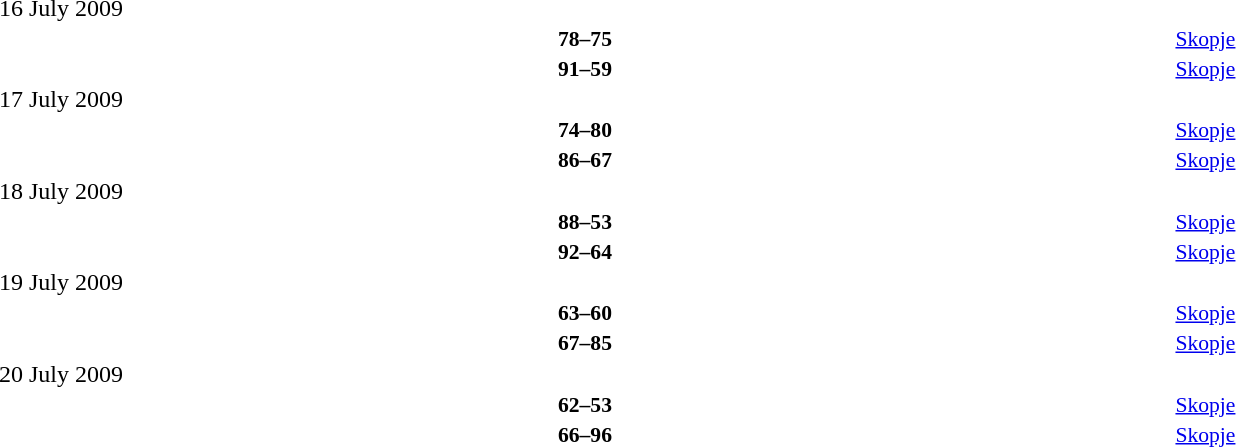<table style="width:100%;" cellspacing="1">
<tr>
<th width=25%></th>
<th width=3%></th>
<th width=6%></th>
<th width=3%></th>
<th width=25%></th>
</tr>
<tr>
<td>16 July 2009</td>
</tr>
<tr style=font-size:90%>
<td align=right><strong></strong></td>
<td></td>
<td align=center><strong>78–75</strong></td>
<td></td>
<td><strong></strong></td>
<td><a href='#'>Skopje</a></td>
</tr>
<tr style=font-size:90%>
<td align=right><strong></strong></td>
<td></td>
<td align=center><strong>91–59</strong></td>
<td></td>
<td><strong></strong></td>
<td><a href='#'>Skopje</a></td>
</tr>
<tr>
<td>17 July 2009</td>
</tr>
<tr style=font-size:90%>
<td align=right><strong></strong></td>
<td></td>
<td align=center><strong>74–80</strong></td>
<td></td>
<td><strong></strong></td>
<td><a href='#'>Skopje</a></td>
</tr>
<tr style=font-size:90%>
<td align=right><strong></strong></td>
<td></td>
<td align=center><strong>86–67</strong></td>
<td></td>
<td><strong></strong></td>
<td><a href='#'>Skopje</a></td>
</tr>
<tr>
<td>18 July 2009</td>
</tr>
<tr style=font-size:90%>
<td align=right><strong></strong></td>
<td></td>
<td align=center><strong>88–53</strong></td>
<td></td>
<td><strong></strong></td>
<td><a href='#'>Skopje</a></td>
</tr>
<tr style=font-size:90%>
<td align=right><strong></strong></td>
<td></td>
<td align=center><strong>92–64</strong></td>
<td></td>
<td><strong></strong></td>
<td><a href='#'>Skopje</a></td>
</tr>
<tr>
<td>19 July 2009</td>
</tr>
<tr style=font-size:90%>
<td align=right><strong></strong></td>
<td></td>
<td align=center><strong>63–60</strong></td>
<td></td>
<td><strong></strong></td>
<td><a href='#'>Skopje</a></td>
</tr>
<tr style=font-size:90%>
<td align=right><strong></strong></td>
<td></td>
<td align=center><strong>67–85</strong></td>
<td></td>
<td><strong></strong></td>
<td><a href='#'>Skopje</a></td>
</tr>
<tr>
<td>20 July 2009</td>
</tr>
<tr style=font-size:90%>
<td align=right><strong></strong></td>
<td></td>
<td align=center><strong>62–53</strong></td>
<td></td>
<td><strong></strong></td>
<td><a href='#'>Skopje</a></td>
</tr>
<tr style=font-size:90%>
<td align=right><strong></strong></td>
<td></td>
<td align=center><strong>66–96</strong></td>
<td></td>
<td><strong></strong></td>
<td><a href='#'>Skopje</a></td>
</tr>
</table>
